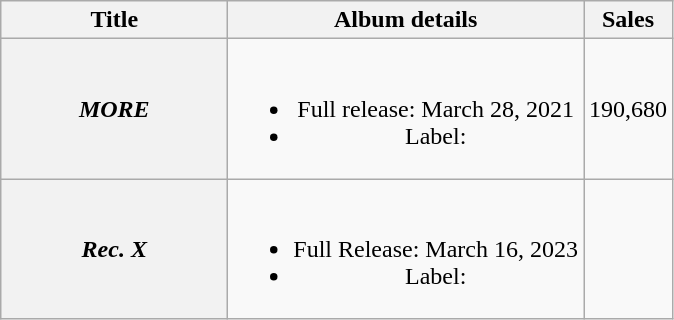<table class="wikitable plainrowheaders" style="text-align:center;">
<tr>
<th scope="col" style="width:9em;">Title</th>
<th scope="col">Album details</th>
<th scold=col>Sales</th>
</tr>
<tr>
<th scope="row"><em> MORE</em></th>
<td><br><ul><li>Full release: March 28, 2021</li><li>Label: </li></ul></td>
<td>190,680 </td>
</tr>
<tr>
<th scope="row"><em>Rec. X</em></th>
<td><br><ul><li>Full Release: March 16, 2023</li><li>Label: </li></ul></td>
</tr>
</table>
